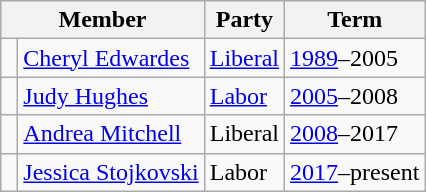<table class="wikitable">
<tr>
<th colspan="2">Member</th>
<th>Party</th>
<th>Term</th>
</tr>
<tr>
<td> </td>
<td><a href='#'>Cheryl Edwardes</a></td>
<td><a href='#'>Liberal</a></td>
<td><a href='#'>1989</a>–2005</td>
</tr>
<tr>
<td> </td>
<td><a href='#'>Judy Hughes</a></td>
<td><a href='#'>Labor</a></td>
<td><a href='#'>2005</a>–2008</td>
</tr>
<tr>
<td> </td>
<td><a href='#'>Andrea Mitchell</a></td>
<td>Liberal</td>
<td><a href='#'>2008</a>–2017</td>
</tr>
<tr>
<td> </td>
<td><a href='#'>Jessica Stojkovski</a></td>
<td>Labor</td>
<td><a href='#'>2017</a>–present</td>
</tr>
</table>
